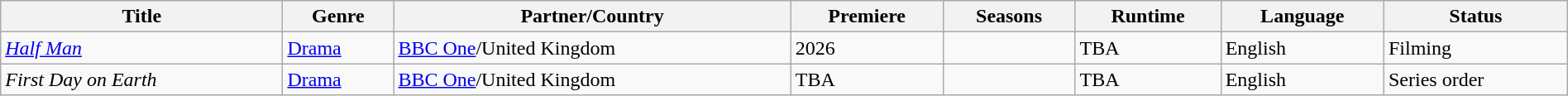<table class="wikitable sortable" style="width:100%;">
<tr>
<th>Title</th>
<th>Genre</th>
<th>Partner/Country</th>
<th>Premiere</th>
<th>Seasons</th>
<th>Runtime</th>
<th>Language</th>
<th>Status</th>
</tr>
<tr>
<td><em><a href='#'>Half Man</a></em></td>
<td><a href='#'>Drama</a></td>
<td><a href='#'>BBC One</a>/United Kingdom</td>
<td>2026</td>
<td></td>
<td>TBA</td>
<td>English</td>
<td>Filming</td>
</tr>
<tr>
<td><em>First Day on Earth</em></td>
<td><a href='#'>Drama</a></td>
<td><a href='#'>BBC One</a>/United Kingdom</td>
<td>TBA</td>
<td></td>
<td>TBA</td>
<td>English</td>
<td>Series order</td>
</tr>
</table>
